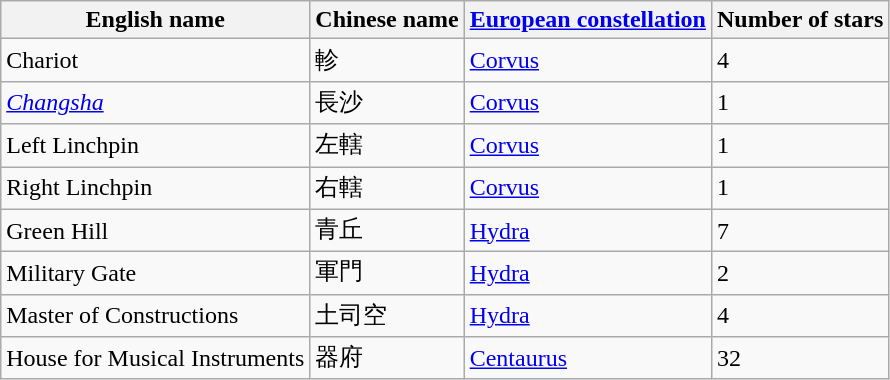<table class="wikitable">
<tr>
<th>English name</th>
<th>Chinese name</th>
<th><a href='#'>European constellation</a></th>
<th>Number of stars</th>
</tr>
<tr>
<td>Chariot</td>
<td>軫</td>
<td><a href='#'>Corvus</a></td>
<td>4</td>
</tr>
<tr>
<td><em><a href='#'>Changsha</a></em></td>
<td>長沙</td>
<td><a href='#'>Corvus</a></td>
<td>1</td>
</tr>
<tr>
<td>Left Linchpin</td>
<td>左轄</td>
<td><a href='#'>Corvus</a></td>
<td>1</td>
</tr>
<tr>
<td>Right Linchpin</td>
<td>右轄</td>
<td><a href='#'>Corvus</a></td>
<td>1</td>
</tr>
<tr>
<td>Green Hill</td>
<td>青丘</td>
<td><a href='#'>Hydra</a></td>
<td>7</td>
</tr>
<tr>
<td>Military Gate</td>
<td>軍門</td>
<td><a href='#'>Hydra</a></td>
<td>2</td>
</tr>
<tr>
<td>Master of Constructions</td>
<td>土司空</td>
<td><a href='#'>Hydra</a></td>
<td>4</td>
</tr>
<tr>
<td>House for Musical Instruments</td>
<td>器府</td>
<td><a href='#'>Centaurus</a></td>
<td>32</td>
</tr>
</table>
